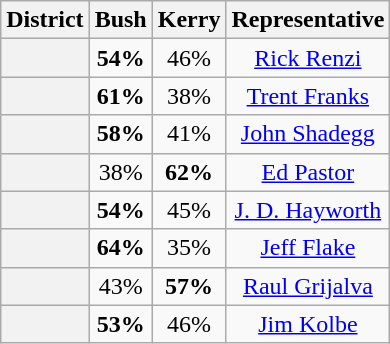<table class=wikitable>
<tr>
<th>District</th>
<th>Bush</th>
<th>Kerry</th>
<th>Representative</th>
</tr>
<tr align=center>
<th></th>
<td><strong>54%</strong></td>
<td>46%</td>
<td><a href='#'>Rick Renzi</a></td>
</tr>
<tr align=center>
<th></th>
<td><strong>61%</strong></td>
<td>38%</td>
<td><a href='#'>Trent Franks</a></td>
</tr>
<tr align=center>
<th></th>
<td><strong>58%</strong></td>
<td>41%</td>
<td><a href='#'>John Shadegg</a></td>
</tr>
<tr align=center>
<th></th>
<td>38%</td>
<td><strong>62%</strong></td>
<td><a href='#'>Ed Pastor</a></td>
</tr>
<tr align=center>
<th></th>
<td><strong>54%</strong></td>
<td>45%</td>
<td><a href='#'>J. D. Hayworth</a></td>
</tr>
<tr align=center>
<th></th>
<td><strong>64%</strong></td>
<td>35%</td>
<td><a href='#'>Jeff Flake</a></td>
</tr>
<tr align=center>
<th></th>
<td>43%</td>
<td><strong>57%</strong></td>
<td><a href='#'>Raul Grijalva</a></td>
</tr>
<tr align=center>
<th></th>
<td><strong>53%</strong></td>
<td>46%</td>
<td><a href='#'>Jim Kolbe</a></td>
</tr>
</table>
